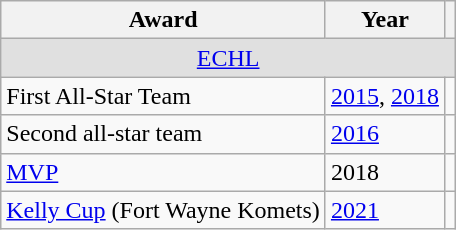<table class="wikitable">
<tr>
<th>Award</th>
<th>Year</th>
<th></th>
</tr>
<tr ALIGN="center" bgcolor="#e0e0e0">
<td colspan="3"><a href='#'>ECHL</a></td>
</tr>
<tr>
<td>First All-Star Team</td>
<td><a href='#'>2015</a>, <a href='#'>2018</a></td>
<td></td>
</tr>
<tr>
<td>Second all-star team</td>
<td><a href='#'>2016</a></td>
<td></td>
</tr>
<tr>
<td><a href='#'>MVP</a></td>
<td>2018</td>
<td></td>
</tr>
<tr>
<td><a href='#'>Kelly Cup</a> (Fort Wayne Komets)</td>
<td><a href='#'>2021</a></td>
<td></td>
</tr>
</table>
